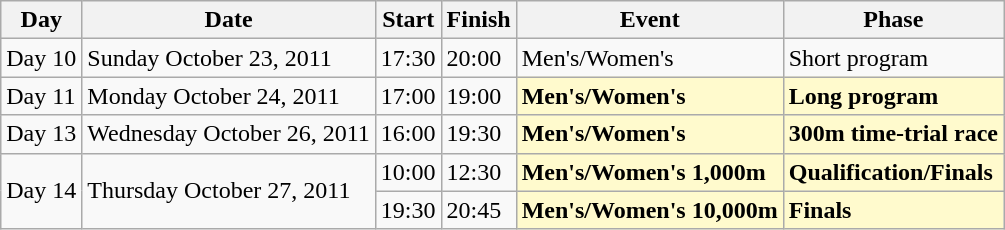<table class=wikitable>
<tr>
<th>Day</th>
<th>Date</th>
<th>Start</th>
<th>Finish</th>
<th>Event</th>
<th>Phase</th>
</tr>
<tr>
<td>Day 10</td>
<td>Sunday October 23, 2011</td>
<td>17:30</td>
<td>20:00</td>
<td>Men's/Women's</td>
<td>Short program</td>
</tr>
<tr>
<td>Day 11</td>
<td>Monday October 24, 2011</td>
<td>17:00</td>
<td>19:00</td>
<td style=background:lemonchiffon><strong>Men's/Women's</strong></td>
<td style=background:lemonchiffon><strong>Long program</strong></td>
</tr>
<tr>
<td>Day 13</td>
<td>Wednesday October 26, 2011</td>
<td>16:00</td>
<td>19:30</td>
<td style=background:lemonchiffon><strong>Men's/Women's</strong></td>
<td style=background:lemonchiffon><strong>300m time-trial race</strong></td>
</tr>
<tr>
<td rowspan=2>Day 14</td>
<td rowspan=2>Thursday October 27, 2011</td>
<td>10:00</td>
<td>12:30</td>
<td style=background:lemonchiffon><strong>Men's/Women's 1,000m</strong></td>
<td style=background:lemonchiffon><strong>Qualification/Finals</strong></td>
</tr>
<tr>
<td>19:30</td>
<td>20:45</td>
<td style=background:lemonchiffon><strong>Men's/Women's 10,000m</strong></td>
<td style=background:lemonchiffon><strong>Finals</strong></td>
</tr>
</table>
